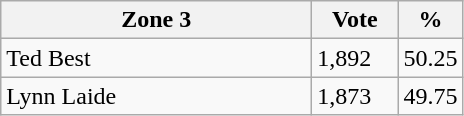<table class="wikitable">
<tr>
<th bgcolor="#DDDDFF" width="200px">Zone 3</th>
<th bgcolor="#DDDDFF" width="50px">Vote</th>
<th bgcolor="#DDDDFF" width="30px">%</th>
</tr>
<tr>
<td>Ted Best</td>
<td>1,892</td>
<td>50.25</td>
</tr>
<tr>
<td>Lynn Laide</td>
<td>1,873</td>
<td>49.75</td>
</tr>
</table>
